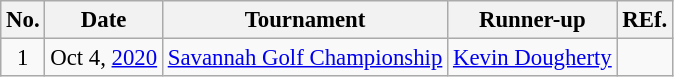<table class="wikitable" style="font-size:95%;">
<tr>
<th>No.</th>
<th>Date</th>
<th>Tournament</th>
<th>Runner-up</th>
<th>REf.</th>
</tr>
<tr>
<td align=center>1</td>
<td align=right>Oct 4, <a href='#'>2020</a></td>
<td><a href='#'>Savannah Golf Championship</a></td>
<td> <a href='#'>Kevin Dougherty</a></td>
<td></td>
</tr>
</table>
